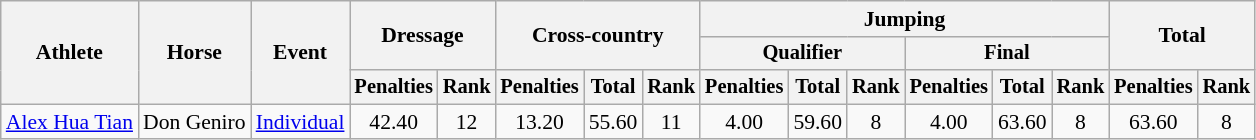<table class=wikitable style="font-size:90%">
<tr>
<th rowspan="3">Athlete</th>
<th rowspan="3">Horse</th>
<th rowspan="3">Event</th>
<th colspan="2" rowspan="2">Dressage</th>
<th colspan="3" rowspan="2">Cross-country</th>
<th colspan="6">Jumping</th>
<th colspan="2" rowspan="2">Total</th>
</tr>
<tr style="font-size:95%">
<th colspan="3">Qualifier</th>
<th colspan="3">Final</th>
</tr>
<tr style="font-size:95%">
<th>Penalties</th>
<th>Rank</th>
<th>Penalties</th>
<th>Total</th>
<th>Rank</th>
<th>Penalties</th>
<th>Total</th>
<th>Rank</th>
<th>Penalties</th>
<th>Total</th>
<th>Rank</th>
<th>Penalties</th>
<th>Rank</th>
</tr>
<tr align=center>
<td align=left><a href='#'>Alex Hua Tian</a></td>
<td align=left>Don Geniro</td>
<td align=left><a href='#'>Individual</a></td>
<td>42.40</td>
<td>12</td>
<td>13.20</td>
<td>55.60</td>
<td>11</td>
<td>4.00</td>
<td>59.60</td>
<td>8</td>
<td>4.00</td>
<td>63.60</td>
<td>8</td>
<td>63.60</td>
<td>8</td>
</tr>
</table>
